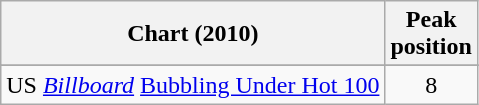<table class="wikitable sortable">
<tr>
<th align="left">Chart (2010)</th>
<th align="center">Peak<br>position</th>
</tr>
<tr>
</tr>
<tr>
</tr>
<tr>
<td>US <em><a href='#'>Billboard</a></em> <a href='#'>Bubbling Under Hot 100</a></td>
<td align="center">8</td>
</tr>
</table>
